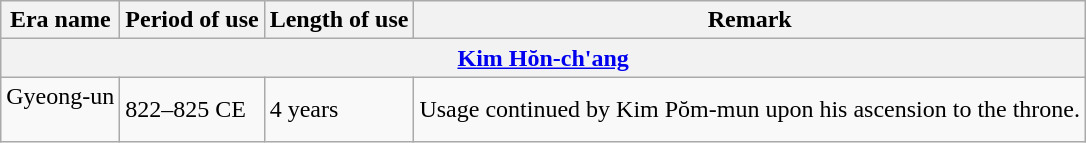<table class="wikitable">
<tr>
<th>Era name</th>
<th>Period of use</th>
<th>Length of use</th>
<th>Remark</th>
</tr>
<tr>
<th colspan="4"><a href='#'>Kim Hŏn-ch'ang</a><br></th>
</tr>
<tr>
<td>Gyeong-un<br><br></td>
<td>822–825 CE</td>
<td>4 years</td>
<td>Usage continued by Kim Pŏm-mun upon his ascension to the throne.</td>
</tr>
</table>
